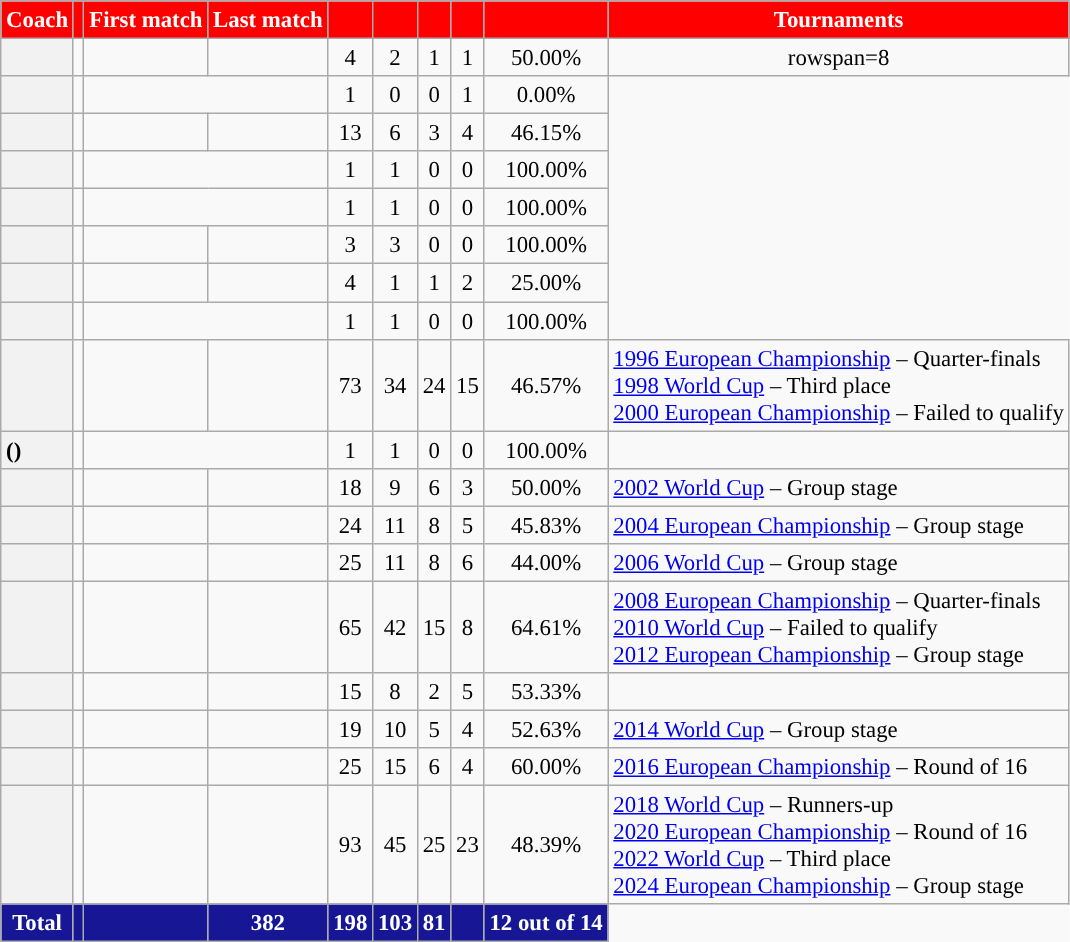<table class="wikitable plainrowheaders" style="text-align:center; font-size: 95%; border: 1px; text-align: middle; width=100%">
<tr>
<th style="background:#ff0000; color:white; ">Coach</th>
<th style="background:#ff0000; color:white; "></th>
<th style="background:#ff0000; color:white; ">First match</th>
<th style="background:#ff0000; color:white; ">Last match</th>
<th style="background:#ff0000; color:white; "></th>
<th style="background:#ff0000; color:white; "></th>
<th style="background:#ff0000; color:white; "></th>
<th style="background:#ff0000; color:white; "></th>
<th style="background:#ff0000; color:white; "></th>
<th style="background:#ff0000; color:white; ">Tournaments</th>
</tr>
<tr align="center">
<th scope="row" style="text-align: left;"></th>
<td></td>
<td></td>
<td></td>
<td>4</td>
<td>2</td>
<td>1</td>
<td>1</td>
<td>50.00%</td>
<td>rowspan=8 </td>
</tr>
<tr align="center">
<th scope="row" style="text-align: left;"></th>
<td></td>
<td colspan="2"></td>
<td>1</td>
<td>0</td>
<td>0</td>
<td>1</td>
<td>0.00%</td>
</tr>
<tr align="center">
<th scope="row" style="text-align: left;"></th>
<td></td>
<td></td>
<td></td>
<td>13</td>
<td>6</td>
<td>3</td>
<td>4</td>
<td>46.15%</td>
</tr>
<tr align="center">
<th scope="row" style="text-align: left;"></th>
<td></td>
<td colspan="2"></td>
<td>1</td>
<td>1</td>
<td>0</td>
<td>0</td>
<td>100.00%</td>
</tr>
<tr align="center">
<th scope="row" style="text-align: left;"></th>
<td></td>
<td colspan="2"></td>
<td>1</td>
<td>1</td>
<td>0</td>
<td>0</td>
<td>100.00%</td>
</tr>
<tr align="center">
<th scope="row" style="text-align: left;"></th>
<td></td>
<td></td>
<td></td>
<td>3</td>
<td>3</td>
<td>0</td>
<td>0</td>
<td>100.00%</td>
</tr>
<tr align="center">
<th scope="row" style="text-align: left;"></th>
<td></td>
<td></td>
<td></td>
<td>4</td>
<td>1</td>
<td>1</td>
<td>2</td>
<td>25.00%</td>
</tr>
<tr align="center">
<th scope="row" style="text-align: left;"></th>
<td></td>
<td colspan="2"></td>
<td>1</td>
<td>1</td>
<td>0</td>
<td>0</td>
<td>100.00%</td>
</tr>
<tr align="center">
<th scope="row" style="text-align: left;"></th>
<td></td>
<td></td>
<td></td>
<td>73</td>
<td>34</td>
<td>24</td>
<td>15</td>
<td>46.57%</td>
<td style="text-align: left;"> <a href='#'>1996 European Championship</a> – Quarter-finals<br> <a href='#'>1998 World Cup</a> – Third place<br> <a href='#'>2000 European Championship</a> – Failed to qualify</td>
</tr>
<tr>
<th scope="row" style="text-align: left;"> ()</th>
<td></td>
<td colspan="2"></td>
<td>1</td>
<td>1</td>
<td>0</td>
<td>0</td>
<td>100.00%</td>
<td></td>
</tr>
<tr align="center">
<th scope="row" style="text-align: left;"></th>
<td></td>
<td></td>
<td></td>
<td>18</td>
<td>9</td>
<td>6</td>
<td>3</td>
<td>50.00%</td>
<td style="text-align: left;"> <a href='#'>2002 World Cup</a> – Group stage</td>
</tr>
<tr align="center">
<th scope="row" style="text-align: left;"></th>
<td></td>
<td></td>
<td></td>
<td>24</td>
<td>11</td>
<td>8</td>
<td>5</td>
<td>45.83%</td>
<td style="text-align: left;"> <a href='#'>2004 European Championship</a> – Group stage</td>
</tr>
<tr align="center">
<th scope="row" style="text-align: left;"></th>
<td></td>
<td></td>
<td></td>
<td>25</td>
<td>11</td>
<td>8</td>
<td>6</td>
<td>44.00%</td>
<td style="text-align: left;"> <a href='#'>2006 World Cup</a> – Group stage</td>
</tr>
<tr align="center">
<th scope="row" style="text-align: left;"></th>
<td></td>
<td></td>
<td></td>
<td>65</td>
<td>42</td>
<td>15</td>
<td>8</td>
<td>64.61%</td>
<td style="text-align: left;"> <a href='#'>2008 European Championship</a> – Quarter-finals<br> <a href='#'>2010 World Cup</a> – Failed to qualify<br> <a href='#'>2012 European Championship</a> – Group stage</td>
</tr>
<tr align="center">
<th scope="row" style="text-align: left;"></th>
<td></td>
<td></td>
<td></td>
<td>15</td>
<td>8</td>
<td>2</td>
<td>5</td>
<td>53.33%</td>
<td></td>
</tr>
<tr align="center">
<th scope="row" style="text-align: left;"></th>
<td></td>
<td></td>
<td></td>
<td>19</td>
<td>10</td>
<td>5</td>
<td>4</td>
<td>52.63%</td>
<td style="text-align: left;"> <a href='#'>2014 World Cup</a> – Group stage</td>
</tr>
<tr align="center">
<th scope="row" style="text-align: left;"></th>
<td></td>
<td></td>
<td></td>
<td>25</td>
<td>15</td>
<td>6</td>
<td>4</td>
<td>60.00%</td>
<td style="text-align: left;"> <a href='#'>2016 European Championship</a> – Round of 16</td>
</tr>
<tr align="center">
<th scope="row" style="text-align: left;"></th>
<td></td>
<td></td>
<td></td>
<td>93</td>
<td>45</td>
<td>25</td>
<td>23</td>
<td>48.39%</td>
<td style="text-align: left;"> <a href='#'>2018 World Cup</a> – Runners-up<br> <a href='#'>2020 European Championship</a> – Round of 16<br> <a href='#'>2022 World Cup</a> – Third place<br> <a href='#'>2024 European Championship</a> – Group stage</td>
</tr>
<tr>
<th style="background:#171796; color:white; ">Total</th>
<th style="background:#171796; color:white; "></th>
<th style="background:#171796; color:white; "></th>
<th style="background:#171796; color:white; ">382</th>
<th style="background:#171796; color:white; ">198</th>
<th style="background:#171796; color:white; ">103</th>
<th style="background:#171796; color:white; ">81</th>
<th style="background:#171796; color:white; "></th>
<th style="background:#171796; color:white; ">12 out of 14</th>
</tr>
</table>
